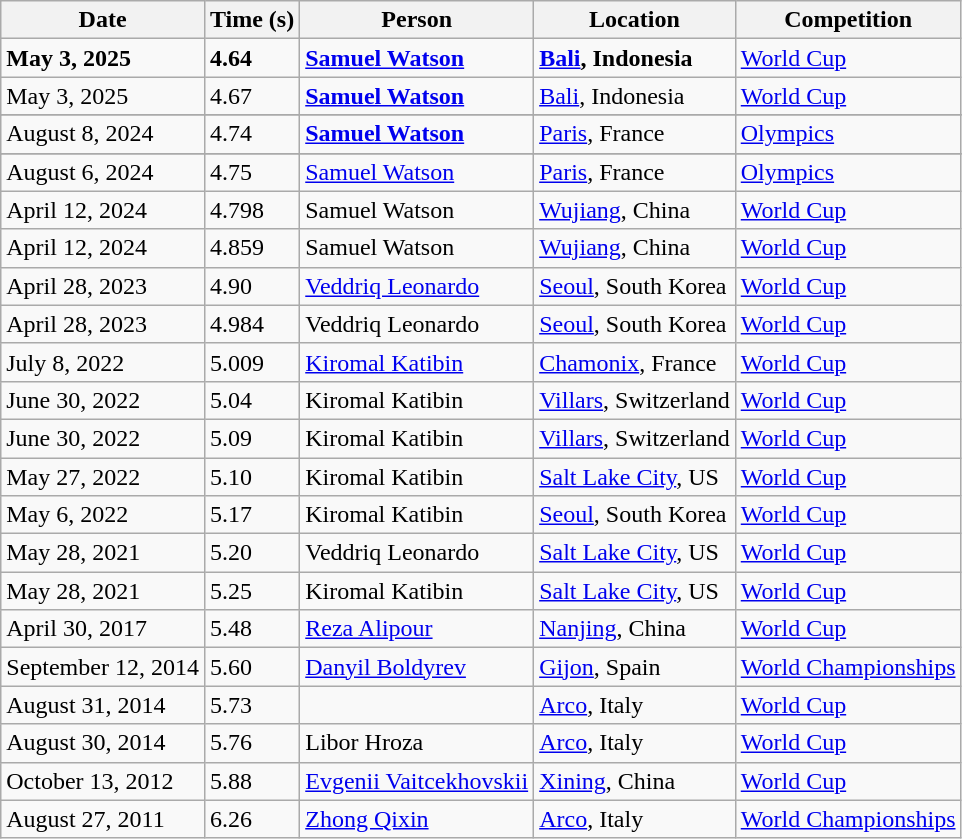<table class="wikitable">
<tr>
<th>Date</th>
<th>Time (s)</th>
<th>Person</th>
<th>Location</th>
<th>Competition</th>
</tr>
<tr>
<td><strong>May 3, 2025</strong></td>
<td><strong>4.64</strong></td>
<td> <a href='#'><strong>Samuel Watson</strong></a></td>
<td><strong><a href='#'>Bali</a>, Indonesia</strong></td>
<td><a href='#'>World Cup</a></td>
</tr>
<tr>
<td>May 3, 2025</td>
<td>4.67</td>
<td> <a href='#'><strong>Samuel Watson</strong></a></td>
<td><a href='#'>Bali</a>, Indonesia</td>
<td><a href='#'>World Cup</a></td>
</tr>
<tr>
</tr>
<tr>
<td>August 8, 2024</td>
<td>4.74</td>
<td> <a href='#'><strong>Samuel Watson</strong></a></td>
<td><a href='#'>Paris</a>, France</td>
<td><a href='#'>Olympics</a></td>
</tr>
<tr>
</tr>
<tr>
<td>August 6, 2024</td>
<td>4.75</td>
<td> <a href='#'>Samuel Watson</a></td>
<td><a href='#'>Paris</a>, France</td>
<td><a href='#'>Olympics</a></td>
</tr>
<tr>
<td>April 12, 2024</td>
<td>4.798</td>
<td> Samuel Watson</td>
<td><a href='#'>Wujiang</a>, China</td>
<td><a href='#'>World Cup</a></td>
</tr>
<tr>
<td>April 12, 2024</td>
<td>4.859</td>
<td> Samuel Watson</td>
<td><a href='#'>Wujiang</a>, China</td>
<td><a href='#'>World Cup</a></td>
</tr>
<tr>
<td>April 28, 2023</td>
<td>4.90</td>
<td> <a href='#'>Veddriq Leonardo</a></td>
<td><a href='#'>Seoul</a>, South Korea</td>
<td><a href='#'>World Cup</a></td>
</tr>
<tr>
<td>April 28, 2023</td>
<td>4.984</td>
<td> Veddriq Leonardo</td>
<td><a href='#'>Seoul</a>, South Korea</td>
<td><a href='#'>World Cup</a></td>
</tr>
<tr>
<td>July 8, 2022</td>
<td>5.009</td>
<td> <a href='#'>Kiromal Katibin</a></td>
<td><a href='#'>Chamonix</a>, France</td>
<td><a href='#'>World Cup</a></td>
</tr>
<tr>
<td>June 30, 2022</td>
<td>5.04</td>
<td> Kiromal Katibin</td>
<td><a href='#'>Villars</a>, Switzerland</td>
<td><a href='#'>World Cup</a></td>
</tr>
<tr>
<td>June 30, 2022</td>
<td>5.09</td>
<td> Kiromal Katibin</td>
<td><a href='#'>Villars</a>, Switzerland</td>
<td><a href='#'>World Cup</a></td>
</tr>
<tr |->
<td>May 27, 2022</td>
<td>5.10</td>
<td> Kiromal Katibin</td>
<td><a href='#'>Salt Lake City</a>, US</td>
<td><a href='#'>World Cup</a></td>
</tr>
<tr>
<td>May 6, 2022</td>
<td>5.17</td>
<td> Kiromal Katibin</td>
<td><a href='#'>Seoul</a>, South Korea</td>
<td><a href='#'>World Cup</a></td>
</tr>
<tr>
<td>May 28, 2021</td>
<td>5.20</td>
<td> Veddriq Leonardo</td>
<td><a href='#'>Salt Lake City</a>, US</td>
<td><a href='#'>World Cup</a></td>
</tr>
<tr>
<td>May 28, 2021</td>
<td>5.25</td>
<td> Kiromal Katibin</td>
<td><a href='#'>Salt Lake City</a>, US</td>
<td><a href='#'>World Cup</a></td>
</tr>
<tr>
<td>April 30, 2017</td>
<td>5.48</td>
<td> <a href='#'>Reza Alipour</a></td>
<td><a href='#'>Nanjing</a>, China</td>
<td><a href='#'>World Cup</a></td>
</tr>
<tr>
<td>September 12, 2014</td>
<td>5.60</td>
<td> <a href='#'>Danyil Boldyrev</a></td>
<td><a href='#'>Gijon</a>, Spain</td>
<td><a href='#'>World Championships</a></td>
</tr>
<tr>
<td>August 31, 2014</td>
<td>5.73</td>
<td> </td>
<td><a href='#'>Arco</a>, Italy</td>
<td><a href='#'>World Cup</a></td>
</tr>
<tr>
<td>August 30, 2014</td>
<td>5.76</td>
<td> Libor Hroza</td>
<td><a href='#'>Arco</a>, Italy</td>
<td><a href='#'>World Cup</a></td>
</tr>
<tr>
<td>October 13, 2012</td>
<td>5.88</td>
<td> <a href='#'>Evgenii Vaitcekhovskii</a></td>
<td><a href='#'>Xining</a>, China</td>
<td><a href='#'>World Cup</a></td>
</tr>
<tr>
<td>August 27, 2011</td>
<td>6.26</td>
<td> <a href='#'>Zhong Qixin</a></td>
<td><a href='#'>Arco</a>, Italy</td>
<td><a href='#'>World Championships</a></td>
</tr>
</table>
